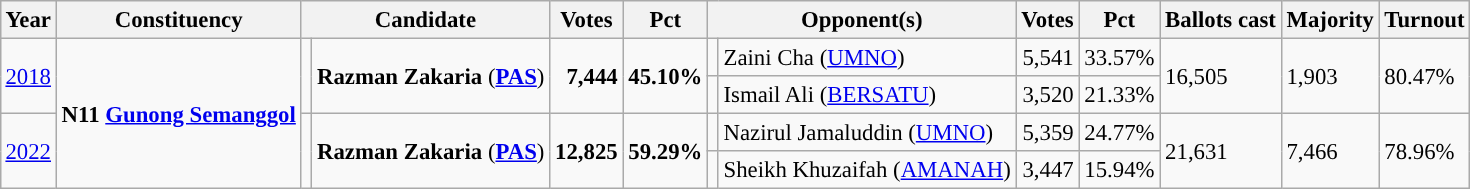<table class="wikitable" style="margin:0.5em ; font-size:95%">
<tr>
<th>Year</th>
<th>Constituency</th>
<th colspan=2>Candidate</th>
<th>Votes</th>
<th>Pct</th>
<th colspan=2>Opponent(s)</th>
<th>Votes</th>
<th>Pct</th>
<th>Ballots cast</th>
<th>Majority</th>
<th>Turnout</th>
</tr>
<tr>
<td rowspan=2><a href='#'>2018</a></td>
<td rowspan="4"><strong>N11 <a href='#'>Gunong Semanggol</a></strong></td>
<td rowspan=2 ></td>
<td rowspan=2><strong>Razman Zakaria</strong> (<a href='#'><strong>PAS</strong></a>)</td>
<td rowspan=2 align="right"><strong>7,444</strong></td>
<td rowspan=2><strong>45.10%</strong></td>
<td></td>
<td>Zaini Cha (<a href='#'>UMNO</a>)</td>
<td align="right">5,541</td>
<td>33.57%</td>
<td rowspan=2>16,505</td>
<td rowspan=2>1,903</td>
<td rowspan=2>80.47%</td>
</tr>
<tr>
<td></td>
<td>Ismail Ali (<a href='#'>BERSATU</a>)</td>
<td align="right">3,520</td>
<td>21.33%</td>
</tr>
<tr>
<td rowspan="2"><a href='#'>2022</a></td>
<td rowspan="2"></td>
<td rowspan="2"><strong>Razman Zakaria</strong> (<a href='#'><strong>PAS</strong></a>)</td>
<td rowspan="2"><strong>12,825</strong></td>
<td rowspan="2"><strong>59.29%</strong></td>
<td></td>
<td>Nazirul Jamaluddin (<a href='#'>UMNO</a>)</td>
<td align="right">5,359</td>
<td>24.77%</td>
<td rowspan="2">21,631</td>
<td rowspan="2">7,466</td>
<td rowspan="2">78.96%</td>
</tr>
<tr>
<td></td>
<td>Sheikh Khuzaifah (<a href='#'>AMANAH</a>)</td>
<td align="right">3,447</td>
<td>15.94%</td>
</tr>
</table>
